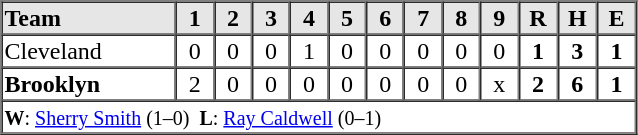<table border="1" cellspacing="0"  style="width:425px; margin-left:3em;">
<tr style="text-align:center; background:#e6e6e6;">
<th style="text-align:left; width:125px;">Team</th>
<th width=25>1</th>
<th width=25>2</th>
<th width=25>3</th>
<th width=25>4</th>
<th width=25>5</th>
<th width=25>6</th>
<th width=25>7</th>
<th width=25>8</th>
<th width=25>9</th>
<th width=25>R</th>
<th width=25>H</th>
<th width=25>E</th>
</tr>
<tr style="text-align:center;">
<td align=left>Cleveland</td>
<td>0</td>
<td>0</td>
<td>0</td>
<td>1</td>
<td>0</td>
<td>0</td>
<td>0</td>
<td>0</td>
<td>0</td>
<td><strong>1</strong></td>
<td><strong>3</strong></td>
<td><strong>1</strong></td>
</tr>
<tr style="text-align:center;">
<td align=left><strong>Brooklyn</strong></td>
<td>2</td>
<td>0</td>
<td>0</td>
<td>0</td>
<td>0</td>
<td>0</td>
<td>0</td>
<td>0</td>
<td>x</td>
<td><strong>2</strong></td>
<td><strong>6</strong></td>
<td><strong>1</strong></td>
</tr>
<tr style="text-align:left;">
<td colspan=13><small><strong>W</strong>: <a href='#'>Sherry Smith</a> (1–0)  <strong>L</strong>: <a href='#'>Ray Caldwell</a> (0–1)</small></td>
</tr>
</table>
